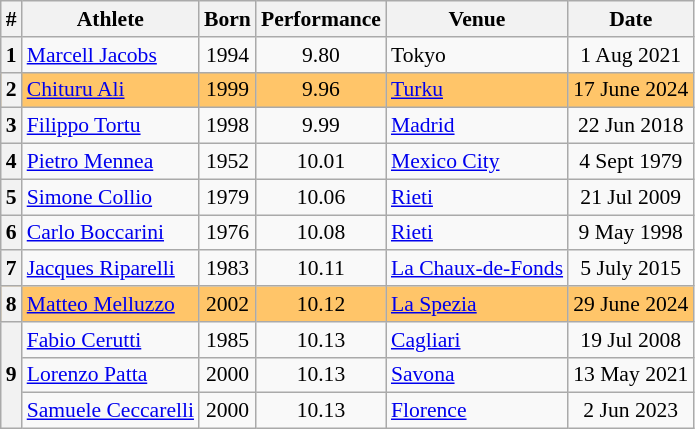<table class="wikitable" style="font-size:90%; text-align:center;">
<tr>
<th>#</th>
<th>Athlete</th>
<th>Born</th>
<th>Performance</th>
<th>Venue</th>
<th>Date</th>
</tr>
<tr>
<th>1</th>
<td align=left><a href='#'>Marcell Jacobs</a></td>
<td align=center>1994</td>
<td align=center>9.80</td>
<td align=left> Tokyo</td>
<td>1 Aug 2021</td>
</tr>
<tr bgcolor=ffc569>
<th>2</th>
<td align=left><a href='#'>Chituru Ali</a></td>
<td align=center>1999</td>
<td align=center>9.96</td>
<td align=left> <a href='#'>Turku</a></td>
<td>17 June 2024</td>
</tr>
<tr>
<th>3</th>
<td align=left><a href='#'>Filippo Tortu</a></td>
<td>1998</td>
<td>9.99</td>
<td align=left> <a href='#'>Madrid</a></td>
<td>22 Jun 2018</td>
</tr>
<tr>
<th>4</th>
<td align=left><a href='#'>Pietro Mennea</a></td>
<td align=center>1952</td>
<td align=center>10.01</td>
<td align=left> <a href='#'>Mexico City</a></td>
<td>4 Sept 1979</td>
</tr>
<tr>
<th>5</th>
<td align=left><a href='#'>Simone Collio</a></td>
<td align=center>1979</td>
<td align=center>10.06</td>
<td align=left> <a href='#'>Rieti</a></td>
<td>21 Jul 2009</td>
</tr>
<tr>
<th>6</th>
<td align=left><a href='#'>Carlo Boccarini</a></td>
<td align=center>1976</td>
<td align=center>10.08</td>
<td align=left> <a href='#'>Rieti</a></td>
<td>9 May 1998</td>
</tr>
<tr>
<th>7</th>
<td align=left><a href='#'>Jacques Riparelli</a></td>
<td align=center>1983</td>
<td align=center>10.11</td>
<td align=left> <a href='#'>La Chaux-de-Fonds</a></td>
<td>5 July 2015</td>
</tr>
<tr bgcolor=ffc569>
<th>8</th>
<td align=left><a href='#'>Matteo Melluzzo</a></td>
<td align=center>2002</td>
<td align=center>10.12</td>
<td align=left> <a href='#'>La Spezia</a></td>
<td>29 June 2024</td>
</tr>
<tr>
<th rowspan=3>9</th>
<td align=left><a href='#'>Fabio Cerutti</a></td>
<td align=center>1985</td>
<td align=center>10.13</td>
<td align=left> <a href='#'>Cagliari</a></td>
<td>19 Jul 2008</td>
</tr>
<tr>
<td align=left><a href='#'>Lorenzo Patta</a></td>
<td align=center>2000</td>
<td align=center>10.13</td>
<td align=left> <a href='#'>Savona</a></td>
<td>13 May 2021</td>
</tr>
<tr>
<td align=left><a href='#'>Samuele Ceccarelli</a></td>
<td align=center>2000</td>
<td align=center>10.13</td>
<td align=left> <a href='#'>Florence</a></td>
<td>2 Jun 2023</td>
</tr>
</table>
